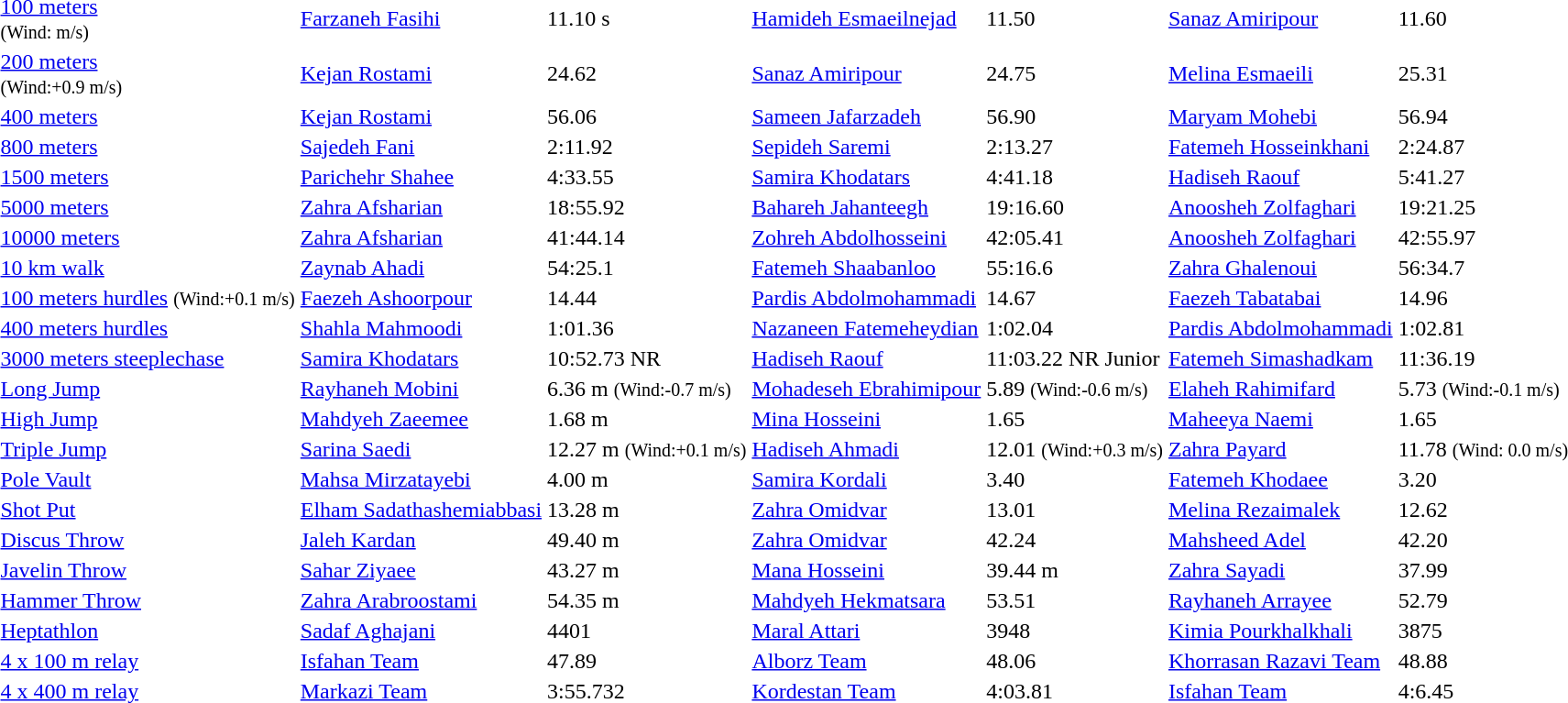<table>
<tr>
<td><a href='#'>100 meters</a><br> <small>(Wind: m/s)</small></td>
<td><a href='#'>Farzaneh Fasihi</a></td>
<td>11.10 s</td>
<td><a href='#'>Hamideh Esmaeilnejad</a></td>
<td>11.50</td>
<td><a href='#'>Sanaz Amiripour</a></td>
<td>11.60</td>
</tr>
<tr>
<td><a href='#'>200 meters</a><br> <small>(Wind:+0.9 m/s)</small></td>
<td><a href='#'>Kejan Rostami</a></td>
<td>24.62</td>
<td><a href='#'>Sanaz Amiripour</a></td>
<td>24.75</td>
<td><a href='#'>Melina Esmaeili</a></td>
<td>25.31</td>
</tr>
<tr>
<td><a href='#'>400 meters</a></td>
<td><a href='#'>Kejan Rostami</a></td>
<td>56.06</td>
<td><a href='#'>Sameen Jafarzadeh</a></td>
<td>56.90</td>
<td><a href='#'>Maryam Mohebi</a></td>
<td>56.94</td>
</tr>
<tr>
<td><a href='#'>800 meters</a></td>
<td><a href='#'>Sajedeh Fani</a></td>
<td>2:11.92</td>
<td><a href='#'>Sepideh Saremi</a></td>
<td>2:13.27</td>
<td><a href='#'>Fatemeh Hosseinkhani</a></td>
<td>2:24.87</td>
</tr>
<tr>
<td><a href='#'>1500 meters</a></td>
<td><a href='#'>Parichehr Shahee</a></td>
<td>4:33.55</td>
<td><a href='#'>Samira Khodatars</a></td>
<td>4:41.18</td>
<td><a href='#'>Hadiseh Raouf</a></td>
<td>5:41.27</td>
</tr>
<tr>
<td><a href='#'>5000 meters</a></td>
<td><a href='#'>Zahra Afsharian</a></td>
<td>18:55.92</td>
<td><a href='#'>Bahareh Jahanteegh</a></td>
<td>19:16.60</td>
<td><a href='#'>Anoosheh Zolfaghari</a></td>
<td>19:21.25</td>
</tr>
<tr>
<td><a href='#'>10000 meters</a></td>
<td><a href='#'>Zahra Afsharian</a></td>
<td>41:44.14</td>
<td><a href='#'>Zohreh Abdolhosseini</a></td>
<td>42:05.41</td>
<td><a href='#'>Anoosheh Zolfaghari</a></td>
<td>42:55.97</td>
</tr>
<tr>
<td><a href='#'>10 km walk</a></td>
<td><a href='#'>Zaynab Ahadi</a></td>
<td>54:25.1</td>
<td><a href='#'>Fatemeh Shaabanloo</a></td>
<td>55:16.6</td>
<td><a href='#'>Zahra Ghalenoui</a></td>
<td>56:34.7</td>
</tr>
<tr>
<td><a href='#'>100 meters hurdles</a> <small>(Wind:+0.1 m/s)</small></td>
<td><a href='#'>Faezeh Ashoorpour</a></td>
<td>14.44</td>
<td><a href='#'>Pardis Abdolmohammadi</a></td>
<td>14.67</td>
<td><a href='#'>Faezeh Tabatabai</a></td>
<td>14.96</td>
</tr>
<tr>
<td><a href='#'>400 meters hurdles</a></td>
<td><a href='#'>Shahla Mahmoodi</a></td>
<td>1:01.36</td>
<td><a href='#'>Nazaneen Fatemeheydian</a></td>
<td>1:02.04</td>
<td><a href='#'>Pardis Abdolmohammadi</a></td>
<td>1:02.81</td>
</tr>
<tr>
<td><a href='#'>3000 meters steeplechase</a></td>
<td><a href='#'>Samira Khodatars</a></td>
<td>10:52.73 NR</td>
<td><a href='#'>Hadiseh Raouf</a></td>
<td>11:03.22 NR Junior</td>
<td><a href='#'>Fatemeh Simashadkam</a></td>
<td>11:36.19</td>
</tr>
<tr>
<td><a href='#'>Long Jump</a></td>
<td><a href='#'>Rayhaneh Mobini</a></td>
<td>6.36 m <small>(Wind:-0.7 m/s)</small></td>
<td><a href='#'>Mohadeseh Ebrahimipour</a></td>
<td>5.89 <small>(Wind:-0.6 m/s)</small></td>
<td><a href='#'>Elaheh Rahimifard</a></td>
<td>5.73 <small>(Wind:-0.1 m/s)</small></td>
</tr>
<tr>
<td><a href='#'>High Jump</a></td>
<td><a href='#'>Mahdyeh Zaeemee</a></td>
<td>1.68 m</td>
<td><a href='#'>Mina Hosseini</a></td>
<td>1.65</td>
<td><a href='#'>Maheeya Naemi</a></td>
<td>1.65</td>
</tr>
<tr>
<td><a href='#'>Triple Jump</a></td>
<td><a href='#'>Sarina Saedi</a></td>
<td>12.27 m <small>(Wind:+0.1 m/s)</small></td>
<td><a href='#'>Hadiseh Ahmadi</a></td>
<td>12.01 <small>(Wind:+0.3 m/s)</small></td>
<td><a href='#'>Zahra Payard</a></td>
<td>11.78 <small>(Wind: 0.0 m/s)</small></td>
</tr>
<tr>
<td><a href='#'>Pole Vault</a></td>
<td><a href='#'>Mahsa Mirzatayebi</a></td>
<td>4.00 m</td>
<td><a href='#'>Samira Kordali</a></td>
<td>3.40</td>
<td><a href='#'>Fatemeh Khodaee</a></td>
<td>3.20</td>
</tr>
<tr>
<td><a href='#'>Shot Put</a></td>
<td><a href='#'>Elham Sadathashemiabbasi</a></td>
<td>13.28 m</td>
<td><a href='#'>Zahra Omidvar</a></td>
<td>13.01</td>
<td><a href='#'>Melina Rezaimalek</a></td>
<td>12.62</td>
</tr>
<tr>
<td><a href='#'>Discus Throw</a></td>
<td><a href='#'>Jaleh Kardan</a></td>
<td>49.40 m</td>
<td><a href='#'>Zahra Omidvar</a></td>
<td>42.24</td>
<td><a href='#'>Mahsheed Adel</a></td>
<td>42.20</td>
</tr>
<tr>
<td><a href='#'>Javelin Throw</a></td>
<td><a href='#'>Sahar Ziyaee</a></td>
<td>43.27 m</td>
<td><a href='#'>Mana Hosseini</a></td>
<td>39.44 m</td>
<td><a href='#'>Zahra Sayadi</a></td>
<td>37.99</td>
</tr>
<tr>
<td><a href='#'>Hammer Throw</a></td>
<td><a href='#'>Zahra Arabroostami</a></td>
<td>54.35 m</td>
<td><a href='#'>Mahdyeh Hekmatsara</a></td>
<td>53.51</td>
<td><a href='#'>Rayhaneh Arrayee</a></td>
<td>52.79</td>
</tr>
<tr>
<td><a href='#'>Heptathlon</a></td>
<td><a href='#'>Sadaf Aghajani</a></td>
<td>4401</td>
<td><a href='#'>Maral Attari</a></td>
<td>3948</td>
<td><a href='#'>Kimia Pourkhalkhali</a></td>
<td>3875</td>
</tr>
<tr>
<td><a href='#'>4 x 100 m relay</a></td>
<td><a href='#'>Isfahan Team</a></td>
<td>47.89</td>
<td><a href='#'>Alborz Team</a></td>
<td>48.06</td>
<td><a href='#'>Khorrasan Razavi Team</a></td>
<td>48.88</td>
</tr>
<tr>
<td><a href='#'>4 x 400 m relay</a></td>
<td><a href='#'>Markazi Team</a></td>
<td>3:55.732</td>
<td><a href='#'>Kordestan Team</a></td>
<td>4:03.81</td>
<td><a href='#'>Isfahan Team</a></td>
<td>4:6.45</td>
</tr>
</table>
